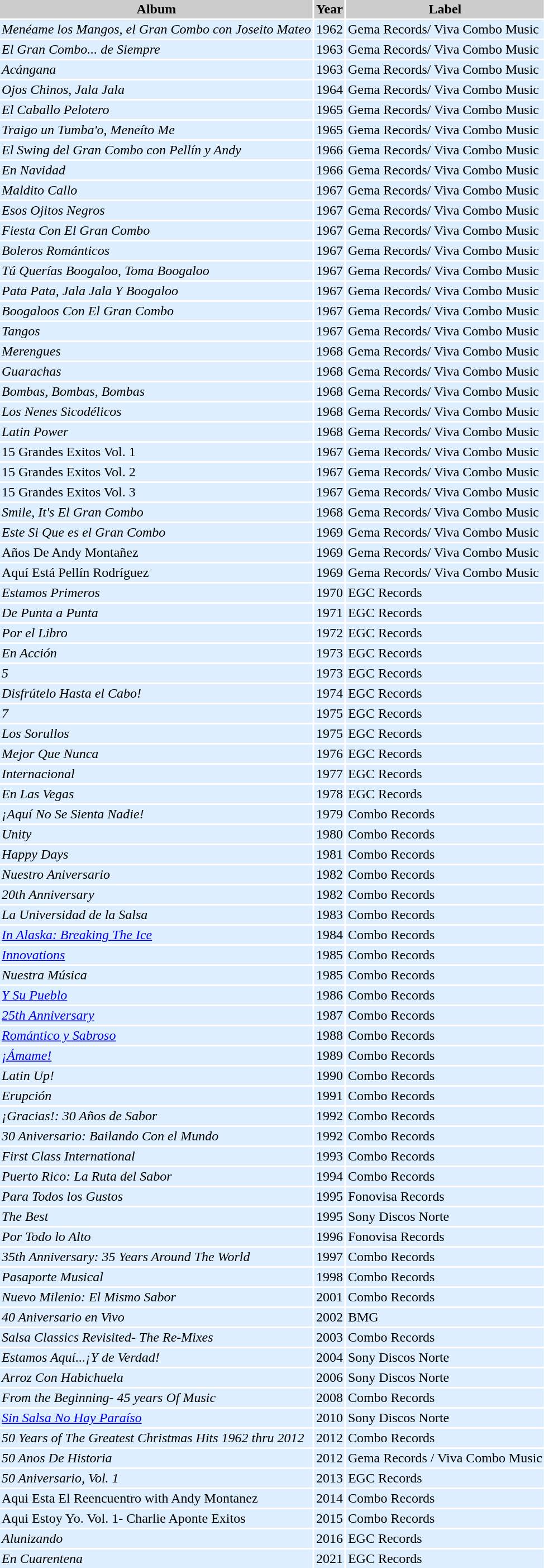<table cellpadding=2 cellspacing=2>
<tr bgcolor=#cccccc>
<th>Album</th>
<th>Year</th>
<th>Label</th>
</tr>
<tr bgcolor=#DDEEFF>
<td><em>Menéame los Mangos, el Gran Combo con Joseito Mateo</em></td>
<td>1962</td>
<td>Gema Records/ Viva Combo Music</td>
</tr>
<tr bgcolor=#DDEEFF>
<td><em>El Gran Combo... de Siempre</em></td>
<td>1963</td>
<td>Gema Records/ Viva Combo Music</td>
</tr>
<tr bgcolor=#DDEEFF>
<td><em>Acángana</em></td>
<td>1963</td>
<td>Gema Records/ Viva Combo Music</td>
</tr>
<tr bgcolor=#DDEEFF>
<td><em>Ojos Chinos, Jala Jala</em></td>
<td>1964</td>
<td>Gema Records/ Viva Combo Music</td>
</tr>
<tr bgcolor=#DDEEFF>
<td><em>El Caballo Pelotero</em></td>
<td>1965</td>
<td>Gema Records/ Viva Combo Music</td>
</tr>
<tr bgcolor=#DDEEFF>
<td><em>Traigo un Tumba'o, Meneíto Me</em></td>
<td>1965</td>
<td>Gema Records/ Viva Combo Music</td>
</tr>
<tr bgcolor=#DDEEFF>
<td><em>El Swing del Gran Combo con Pellín y Andy</em></td>
<td>1966</td>
<td>Gema Records/ Viva Combo Music</td>
</tr>
<tr bgcolor=#DDEEFF>
<td><em>En Navidad</em></td>
<td>1966</td>
<td>Gema Records/ Viva Combo Music</td>
</tr>
<tr bgcolor=#DDEEFF>
<td><em>Maldito Callo</em></td>
<td>1967</td>
<td>Gema Records/ Viva Combo Music</td>
</tr>
<tr bgcolor=#DDEEFF>
<td><em>Esos Ojitos Negros</em></td>
<td>1967</td>
<td>Gema Records/ Viva Combo Music</td>
</tr>
<tr bgcolor=#DDEEFF>
<td><em>Fiesta Con El Gran Combo</em></td>
<td>1967</td>
<td>Gema Records/ Viva Combo Music</td>
</tr>
<tr bgcolor=#DDEEFF>
<td><em>Boleros Románticos</em></td>
<td>1967</td>
<td>Gema Records/ Viva Combo Music</td>
</tr>
<tr bgcolor=#DDEEFF>
<td><em>Tú Querías Boogaloo, Toma Boogaloo</em></td>
<td>1967</td>
<td>Gema Records/ Viva Combo Music</td>
</tr>
<tr bgcolor=#DDEEFF>
<td><em>Pata Pata, Jala Jala Y Boogaloo</em></td>
<td>1967</td>
<td>Gema Records/ Viva Combo Music</td>
</tr>
<tr bgcolor=#DDEEFF>
<td><em>Boogaloos Con El Gran Combo</em></td>
<td>1967</td>
<td>Gema Records/ Viva Combo Music</td>
</tr>
<tr bgcolor=#DDEEFF>
<td><em>Tangos</em></td>
<td>1967</td>
<td>Gema Records/ Viva Combo Music</td>
</tr>
<tr bgcolor=#DDEEFF>
<td><em>Merengues</em></td>
<td>1968</td>
<td>Gema Records/ Viva Combo Music</td>
</tr>
<tr bgcolor=#DDEEFF>
<td><em>Guarachas</em></td>
<td>1968</td>
<td>Gema Records/ Viva Combo Music</td>
</tr>
<tr bgcolor=#DDEEFF>
<td><em>Bombas, Bombas, Bombas</em></td>
<td>1968</td>
<td>Gema Records/ Viva Combo Music</td>
</tr>
<tr bgcolor=#DDEEFF>
<td><em>Los Nenes Sicodélicos</em></td>
<td>1968</td>
<td>Gema Records/ Viva Combo Music</td>
</tr>
<tr bgcolor=#DDEEFF>
<td><em>Latin Power</em></td>
<td>1968</td>
<td>Gema Records/ Viva Combo Music</td>
</tr>
<tr bgcolor=#DDEEFF>
<td>15 Grandes Exitos Vol. 1</td>
<td>1967</td>
<td>Gema Records/ Viva Combo Music</td>
</tr>
<tr bgcolor=#DDEEFF>
<td>15 Grandes Exitos Vol. 2</td>
<td>1967</td>
<td>Gema Records/ Viva Combo Music</td>
</tr>
<tr bgcolor=#DDEEFF>
<td>15 Grandes Exitos Vol.  3</td>
<td>1967</td>
<td>Gema Records/ Viva Combo Music</td>
</tr>
<tr bgcolor=#DDEEFF>
<td><em>Smile, It's El Gran Combo</em></td>
<td>1968</td>
<td>Gema Records/ Viva Combo Music</td>
</tr>
<tr bgcolor=#DDEEFF>
<td><em>Este Si Que es el Gran Combo</em></td>
<td>1969</td>
<td>Gema Records/ Viva Combo Music</td>
</tr>
<tr bgcolor=#DDEEFF>
<td>Años De Andy Montañez</td>
<td>1969</td>
<td>Gema Records/ Viva Combo Music</td>
</tr>
<tr bgcolor=#DDEEFF>
<td>Aquí Está Pellín Rodríguez</td>
<td>1969</td>
<td>Gema Records/ Viva Combo Music</td>
</tr>
<tr bgcolor=#DDEEFF>
<td><em>Estamos Primeros</em></td>
<td>1970</td>
<td>EGC Records</td>
</tr>
<tr bgcolor=#DDEEFF>
<td><em>De Punta a Punta</em></td>
<td>1971</td>
<td>EGC Records</td>
</tr>
<tr bgcolor=#DDEEFF>
<td><em>Por el Libro</em></td>
<td>1972</td>
<td>EGC Records</td>
</tr>
<tr bgcolor=#DDEEFF>
<td><em>En Acción</em></td>
<td>1973</td>
<td>EGC Records</td>
</tr>
<tr bgcolor=#DDEEFF>
<td><em>5</em></td>
<td>1973</td>
<td>EGC Records</td>
</tr>
<tr bgcolor=#DDEEFF>
<td><em>Disfrútelo Hasta el Cabo!</em></td>
<td>1974</td>
<td>EGC Records</td>
</tr>
<tr bgcolor=#DDEEFF>
<td><em>7</em></td>
<td>1975</td>
<td>EGC Records</td>
</tr>
<tr bgcolor=#DDEEFF>
<td><em>Los Sorullos</em></td>
<td>1975</td>
<td>EGC Records</td>
</tr>
<tr bgcolor=#DDEEFF>
<td><em>Mejor Que Nunca</em></td>
<td>1976</td>
<td>EGC Records</td>
</tr>
<tr bgcolor=#DDEEFF>
<td><em>Internacional</em></td>
<td>1977</td>
<td>EGC Records</td>
</tr>
<tr bgcolor=#DDEEFF>
<td><em>En Las Vegas</em></td>
<td>1978</td>
<td>EGC Records</td>
</tr>
<tr bgcolor=#DDEEFF>
<td><em>¡Aquí No Se Sienta Nadie!</em></td>
<td>1979</td>
<td>Combo Records</td>
</tr>
<tr bgcolor=#DDEEFF>
<td><em>Unity</em></td>
<td>1980</td>
<td>Combo Records</td>
</tr>
<tr bgcolor=#DDEEFF>
<td><em>Happy Days</em></td>
<td>1981</td>
<td>Combo Records</td>
</tr>
<tr bgcolor=#DDEEFF>
<td><em>Nuestro Aniversario</em></td>
<td>1982</td>
<td>Combo Records</td>
</tr>
<tr bgcolor=#DDEEFF>
<td><em>20th Anniversary</em></td>
<td>1982</td>
<td>Combo Records</td>
</tr>
<tr bgcolor=#DDEEFF>
<td><em>La Universidad de la Salsa</em></td>
<td>1983</td>
<td>Combo Records</td>
</tr>
<tr bgcolor=#DDEEFF>
<td><em><a href='#'>In Alaska: Breaking The Ice</a></em></td>
<td>1984</td>
<td>Combo Records</td>
</tr>
<tr bgcolor=#DDEEFF>
<td><em><a href='#'>Innovations</a></em></td>
<td>1985</td>
<td>Combo Records</td>
</tr>
<tr bgcolor=#DDEEFF>
<td><em>Nuestra Música</em></td>
<td>1985</td>
<td>Combo Records</td>
</tr>
<tr bgcolor=#DDEEFF>
<td><em><a href='#'>Y Su Pueblo</a></em></td>
<td>1986</td>
<td>Combo Records</td>
</tr>
<tr bgcolor=#DDEEFF>
<td><em><a href='#'>25th Anniversary</a></em></td>
<td>1987</td>
<td>Combo Records</td>
</tr>
<tr bgcolor=#DDEEFF>
<td><em><a href='#'>Romántico y Sabroso</a></em></td>
<td>1988</td>
<td>Combo Records</td>
</tr>
<tr bgcolor=#DDEEFF>
<td><em><a href='#'>¡Ámame!</a></em></td>
<td>1989</td>
<td>Combo Records</td>
</tr>
<tr bgcolor=#DDEEFF>
<td><em>Latin Up!</em></td>
<td>1990</td>
<td>Combo Records</td>
</tr>
<tr bgcolor=#DDEEFF>
<td><em>Erupción</em></td>
<td>1991</td>
<td>Combo Records</td>
</tr>
<tr bgcolor=#DDEEFF>
<td><em>¡Gracias!: 30 Años de Sabor</em></td>
<td>1992</td>
<td>Combo Records</td>
</tr>
<tr bgcolor=#DDEEFF>
<td><em>30 Aniversario: Bailando Con el Mundo</em></td>
<td>1992</td>
<td>Combo Records</td>
</tr>
<tr bgcolor=#DDEEFF>
<td><em>First Class International</em></td>
<td>1993</td>
<td>Combo Records</td>
</tr>
<tr bgcolor=#DDEEFF>
<td><em>Puerto Rico: La Ruta del Sabor</em></td>
<td>1994</td>
<td>Combo Records</td>
</tr>
<tr bgcolor=#DDEEFF>
<td><em>Para Todos los Gustos</em></td>
<td>1995</td>
<td>Fonovisa Records</td>
</tr>
<tr bgcolor=#DDEEFF>
<td><em>The Best</em></td>
<td>1995</td>
<td>Sony Discos Norte</td>
</tr>
<tr bgcolor=#DDEEFF>
<td><em>Por Todo lo Alto</em></td>
<td>1996</td>
<td>Fonovisa Records</td>
</tr>
<tr bgcolor=#DDEEFF>
<td><em>35th Anniversary: 35 Years Around The World</em></td>
<td>1997</td>
<td>Combo Records</td>
</tr>
<tr bgcolor=#DDEEFF>
<td><em>Pasaporte Musical</em></td>
<td>1998</td>
<td>Combo Records</td>
</tr>
<tr bgcolor=#DDEEFF>
<td><em>Nuevo Milenio: El Mismo Sabor</em></td>
<td>2001</td>
<td>Combo Records</td>
</tr>
<tr bgcolor=#DDEEFF>
<td><em>40 Aniversario en Vivo</em></td>
<td>2002</td>
<td>BMG</td>
</tr>
<tr bgcolor=#DDEEFF>
<td><em>Salsa Classics Revisited- The Re-Mixes</em></td>
<td>2003</td>
<td>Combo Records</td>
</tr>
<tr bgcolor=#DDEEFF>
<td><em>Estamos Aquí...¡Y de Verdad!</em></td>
<td>2004</td>
<td>Sony Discos Norte</td>
</tr>
<tr bgcolor=#DDEEFF>
<td><em>Arroz Con Habichuela</em></td>
<td>2006</td>
<td>Sony Discos Norte</td>
</tr>
<tr bgcolor=#DDEEFF>
<td><em>From the Beginning- 45 years Of Music</em></td>
<td>2008</td>
<td>Combo Records</td>
</tr>
<tr bgcolor=#DDEEFF>
<td><em><a href='#'>Sin Salsa No Hay Paraíso</a></em></td>
<td>2010</td>
<td>Sony Discos Norte</td>
</tr>
<tr bgcolor=#DDEEFF>
<td><em>50 Years of The Greatest Christmas Hits 1962 thru 2012</em></td>
<td>2012</td>
<td>Combo Records</td>
</tr>
<tr bgcolor=#DDEEFF>
<td><em>50 Anos De Historia</em></td>
<td>2012</td>
<td>Gema Records / Viva Combo Music</td>
</tr>
<tr bgcolor=#DDEEFF>
<td><em>50 Aniversario, Vol. 1</em></td>
<td>2013</td>
<td>EGC Records</td>
</tr>
<tr bgcolor=#DDEEFF>
<td>Aqui Esta El Reencuentro with Andy Montanez</td>
<td>2014</td>
<td>Combo Records</td>
</tr>
<tr bgcolor=#DDEEFF>
<td>Aqui Estoy Yo.  Vol. 1- Charlie Aponte Exitos</td>
<td>2015</td>
<td>Combo Records</td>
</tr>
<tr bgcolor=#DDEEFF>
<td><em>Alunizando</em></td>
<td>2016</td>
<td>EGC Records</td>
</tr>
<tr bgcolor=#DDEEFF>
<td><em>En Cuarentena</em></td>
<td>2021</td>
<td>EGC Records</td>
</tr>
</table>
